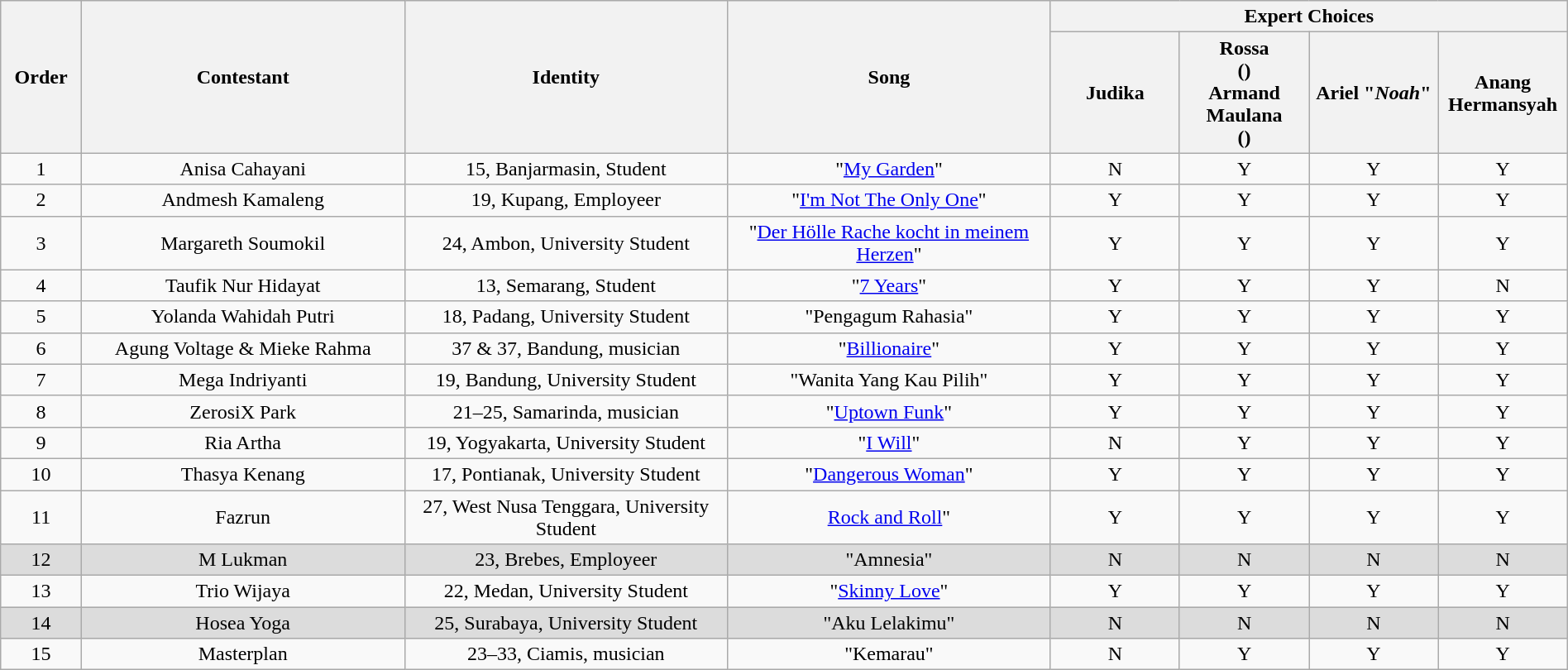<table class="wikitable" style="text-align:center; width:100%;">
<tr>
<th scope="col" rowspan="2" style="width:05%;">Order</th>
<th scope="col" rowspan="2" style="width:20%;">Contestant</th>
<th scope="col" rowspan="2" style="width:20%;">Identity</th>
<th scope="col" rowspan="2" style="width:20%;">Song</th>
<th scope="col" colspan="4" style="width:32%;">Expert Choices</th>
</tr>
<tr>
<th style="width:08%;">Judika</th>
<th style="width:08%;">Rossa <br> () <br> Armand Maulana <br> ()</th>
<th style="width:08%;">Ariel "<em>Noah</em>"</th>
<th style="width:08%;">Anang Hermansyah</th>
</tr>
<tr>
<td>1</td>
<td>Anisa Cahayani</td>
<td>15, Banjarmasin, Student</td>
<td>"<a href='#'>My Garden</a>"</td>
<td>N</td>
<td>Y</td>
<td>Y</td>
<td>Y</td>
</tr>
<tr>
<td>2</td>
<td>Andmesh Kamaleng</td>
<td>19, Kupang, Employeer</td>
<td>"<a href='#'>I'm Not The Only One</a>"</td>
<td>Y</td>
<td>Y</td>
<td>Y</td>
<td>Y</td>
</tr>
<tr>
<td>3</td>
<td>Margareth Soumokil</td>
<td>24, Ambon, University Student</td>
<td>"<a href='#'>Der Hölle Rache kocht in meinem Herzen</a>"</td>
<td>Y</td>
<td>Y</td>
<td>Y</td>
<td>Y</td>
</tr>
<tr>
<td>4</td>
<td>Taufik Nur Hidayat</td>
<td>13, Semarang, Student</td>
<td>"<a href='#'>7 Years</a>"</td>
<td>Y</td>
<td>Y</td>
<td>Y</td>
<td>N</td>
</tr>
<tr>
<td>5</td>
<td>Yolanda Wahidah Putri</td>
<td>18, Padang, University Student</td>
<td>"Pengagum Rahasia"</td>
<td>Y</td>
<td>Y</td>
<td>Y</td>
<td>Y</td>
</tr>
<tr>
<td>6</td>
<td>Agung Voltage & Mieke Rahma</td>
<td>37 & 37, Bandung, musician</td>
<td>"<a href='#'>Billionaire</a>"</td>
<td>Y</td>
<td>Y</td>
<td>Y</td>
<td>Y</td>
</tr>
<tr>
<td>7</td>
<td>Mega Indriyanti</td>
<td>19, Bandung, University Student</td>
<td>"Wanita Yang Kau Pilih"</td>
<td>Y</td>
<td>Y</td>
<td>Y</td>
<td>Y</td>
</tr>
<tr>
<td>8</td>
<td>ZerosiX Park</td>
<td>21–25, Samarinda, musician</td>
<td>"<a href='#'>Uptown Funk</a>"</td>
<td>Y</td>
<td>Y</td>
<td>Y</td>
<td>Y</td>
</tr>
<tr>
<td>9</td>
<td>Ria Artha</td>
<td>19, Yogyakarta, University Student</td>
<td>"<a href='#'>I Will</a>"</td>
<td>N</td>
<td>Y</td>
<td>Y</td>
<td>Y</td>
</tr>
<tr>
<td>10</td>
<td>Thasya Kenang</td>
<td>17, Pontianak, University Student</td>
<td>"<a href='#'>Dangerous Woman</a>"</td>
<td>Y</td>
<td>Y</td>
<td>Y</td>
<td>Y</td>
</tr>
<tr>
<td>11</td>
<td>Fazrun</td>
<td>27, West Nusa Tenggara, University Student</td>
<td><a href='#'>Rock and Roll</a>"</td>
<td>Y</td>
<td>Y</td>
<td>Y</td>
<td>Y</td>
</tr>
<tr style="background:#DCDCDC;">
<td>12</td>
<td>M Lukman</td>
<td>23, Brebes, Employeer</td>
<td>"Amnesia"</td>
<td>N</td>
<td>N</td>
<td>N</td>
<td>N</td>
</tr>
<tr>
<td>13</td>
<td>Trio Wijaya</td>
<td>22, Medan, University Student</td>
<td>"<a href='#'>Skinny Love</a>"</td>
<td>Y</td>
<td>Y</td>
<td>Y</td>
<td>Y</td>
</tr>
<tr style="background:#DCDCDC;">
<td>14</td>
<td>Hosea Yoga</td>
<td>25, Surabaya, University Student</td>
<td>"Aku Lelakimu"</td>
<td>N</td>
<td>N</td>
<td>N</td>
<td>N</td>
</tr>
<tr>
<td>15</td>
<td>Masterplan</td>
<td>23–33, Ciamis, musician</td>
<td>"Kemarau"</td>
<td>N</td>
<td>Y</td>
<td>Y</td>
<td>Y</td>
</tr>
</table>
